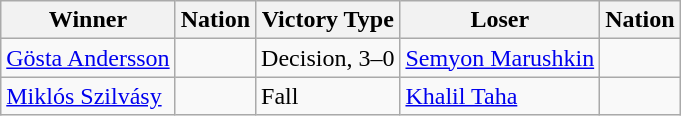<table class="wikitable sortable" style="text-align:left;">
<tr>
<th>Winner</th>
<th>Nation</th>
<th>Victory Type</th>
<th>Loser</th>
<th>Nation</th>
</tr>
<tr>
<td><a href='#'>Gösta Andersson</a></td>
<td></td>
<td>Decision, 3–0</td>
<td><a href='#'>Semyon Marushkin</a></td>
<td></td>
</tr>
<tr>
<td><a href='#'>Miklós Szilvásy</a></td>
<td></td>
<td>Fall</td>
<td><a href='#'>Khalil Taha</a></td>
<td></td>
</tr>
</table>
